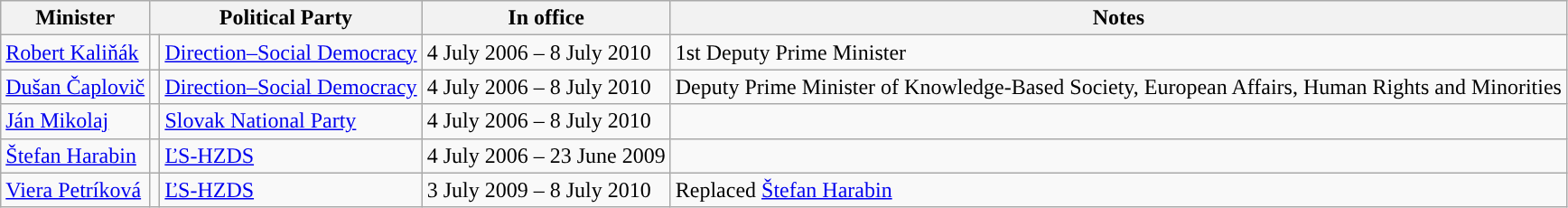<table class="wikitable">
<tr>
<th>Minister</th>
<th colspan=2>Political Party</th>
<th>In office</th>
<th>Notes</th>
</tr>
<tr>
<td><a href='#'>Robert Kaliňák</a></td>
<td style="background-color: "></td>
<td><a href='#'>Direction–Social Democracy</a></td>
<td>4 July 2006 – 8 July 2010</td>
<td>1st Deputy Prime Minister</td>
</tr>
<tr>
<td><a href='#'>Dušan Čaplovič</a></td>
<td style="background-color: "></td>
<td><a href='#'>Direction–Social Democracy</a></td>
<td>4 July 2006 – 8 July 2010</td>
<td>Deputy Prime Minister of Knowledge-Based Society, European Affairs, Human Rights and Minorities</td>
</tr>
<tr>
<td><a href='#'>Ján Mikolaj</a></td>
<td style="background-color: "></td>
<td><a href='#'>Slovak National Party</a></td>
<td>4 July 2006 – 8 July 2010</td>
<td></td>
</tr>
<tr>
<td><a href='#'>Štefan Harabin</a></td>
<td style="background-color: "></td>
<td><a href='#'>ĽS-HZDS</a></td>
<td>4 July 2006 – 23 June 2009</td>
<td></td>
</tr>
<tr>
<td><a href='#'>Viera Petríková</a></td>
<td style="background-color: "></td>
<td><a href='#'>ĽS-HZDS</a></td>
<td>3 July 2009 – 8 July 2010</td>
<td>Replaced <a href='#'>Štefan Harabin</a></td>
</tr>
</table>
